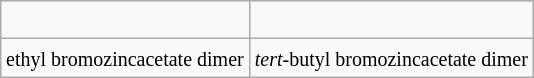<table class="wikitable" style="margin:1em auto; text-align:center;">
<tr>
<td><br></td>
<td><br></td>
</tr>
<tr>
<td><small>ethyl bromozincacetate dimer</small></td>
<td><small><em>tert</em>-butyl bromozincacetate dimer</small></td>
</tr>
</table>
